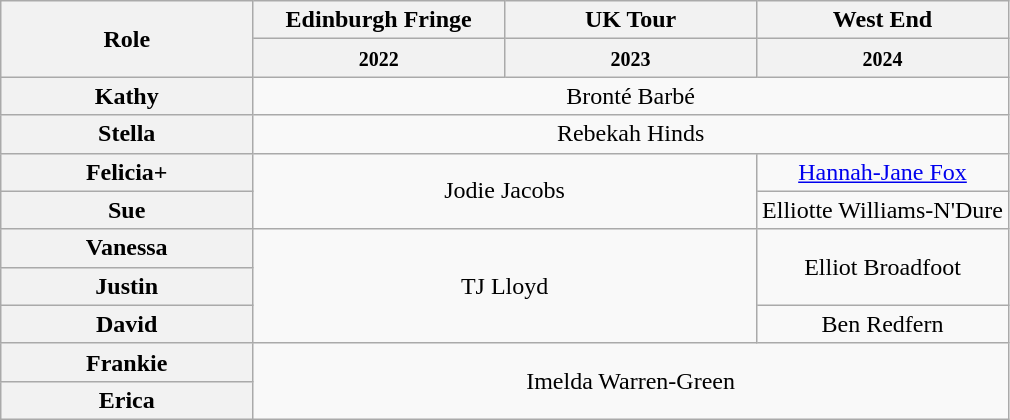<table class="wikitable">
<tr>
<th style="width:25%;"rowspan="2">Role</th>
<th style="width:25%;">Edinburgh Fringe</th>
<th style="width:25%;">UK Tour</th>
<th style="width:25%;">West End</th>
</tr>
<tr>
<th><small>2022</small></th>
<th><small>2023</small></th>
<th><small>2024</small></th>
</tr>
<tr>
<th>Kathy</th>
<td colspan="3"style="text-align:center;">Bronté Barbé</td>
</tr>
<tr>
<th>Stella</th>
<td colspan="3"style="text-align:center;">Rebekah Hinds</td>
</tr>
<tr>
<th>Felicia+</th>
<td colspan="2"rowspan="2"style="text-align:center;">Jodie Jacobs</td>
<td style="text-align:center;"><a href='#'>Hannah-Jane Fox</a></td>
</tr>
<tr>
<th>Sue</th>
<td style="text-align:center;">Elliotte Williams-N'Dure</td>
</tr>
<tr>
<th>Vanessa</th>
<td colspan="2"rowspan="3"style="text-align:center;">TJ Lloyd</td>
<td rowspan="2"style="text-align:center;">Elliot Broadfoot</td>
</tr>
<tr>
<th>Justin</th>
</tr>
<tr>
<th>David</th>
<td style="text-align:center;">Ben Redfern</td>
</tr>
<tr>
<th>Frankie</th>
<td colspan="3"rowspan="2"style="text-align:center;">Imelda Warren-Green</td>
</tr>
<tr>
<th>Erica</th>
</tr>
</table>
